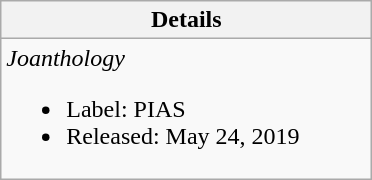<table class="wikitable" style="text-align:center;">
<tr>
<th style="width:240px;">Details</th>
</tr>
<tr>
<td style="text-align:left;"><em>Joanthology</em><br><ul><li>Label: PIAS</li><li>Released: May 24, 2019</li></ul></td>
</tr>
</table>
